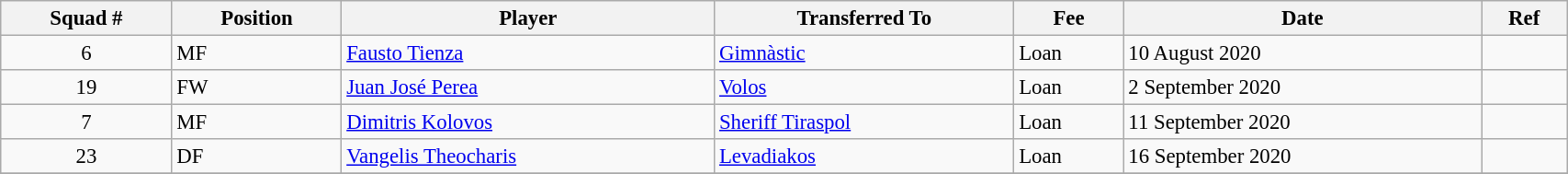<table class="wikitable sortable" style="width:90%; text-align:center; font-size:95%; text-align:left;">
<tr>
<th><strong>Squad #</strong></th>
<th><strong>Position</strong></th>
<th><strong>Player</strong></th>
<th><strong>Transferred To</strong></th>
<th><strong>Fee</strong></th>
<th><strong>Date</strong></th>
<th><strong>Ref</strong></th>
</tr>
<tr>
<td align="center">6</td>
<td>MF</td>
<td> <a href='#'>Fausto Tienza</a></td>
<td> <a href='#'>Gimnàstic</a></td>
<td>Loan</td>
<td>10 August 2020</td>
<td></td>
</tr>
<tr>
<td align="center">19</td>
<td>FW</td>
<td> <a href='#'>Juan José Perea</a></td>
<td> <a href='#'>Volos</a></td>
<td>Loan</td>
<td>2 September 2020</td>
<td></td>
</tr>
<tr>
<td align="center">7</td>
<td>MF</td>
<td> <a href='#'>Dimitris Kolovos</a></td>
<td> <a href='#'>Sheriff Tiraspol</a></td>
<td>Loan</td>
<td>11 September 2020</td>
<td></td>
</tr>
<tr>
<td align="center">23</td>
<td>DF</td>
<td> <a href='#'>Vangelis Theocharis</a></td>
<td> <a href='#'>Levadiakos</a></td>
<td>Loan</td>
<td>16 September 2020</td>
<td></td>
</tr>
<tr>
</tr>
</table>
